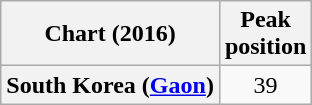<table class="wikitable plainrowheaders" style="text-align:center">
<tr>
<th scope="col">Chart (2016)</th>
<th scope="col">Peak<br>position</th>
</tr>
<tr>
<th scope="row">South Korea (<a href='#'>Gaon</a>)</th>
<td>39</td>
</tr>
</table>
